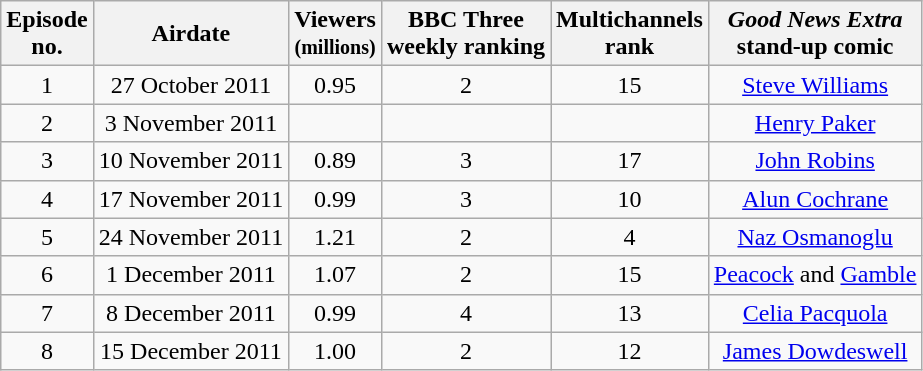<table class="wikitable" style="text-align:center;">
<tr>
<th>Episode<br>no.</th>
<th>Airdate</th>
<th>Viewers<br><small>(millions)</small></th>
<th>BBC Three<br>weekly ranking</th>
<th>Multichannels<br>rank</th>
<th><em>Good News Extra</em><br>stand-up comic</th>
</tr>
<tr>
<td>1</td>
<td>27 October 2011</td>
<td>0.95</td>
<td>2</td>
<td>15</td>
<td><a href='#'>Steve Williams</a></td>
</tr>
<tr>
<td>2</td>
<td>3 November 2011</td>
<td></td>
<td></td>
<td></td>
<td><a href='#'>Henry Paker</a></td>
</tr>
<tr>
<td>3</td>
<td>10 November 2011</td>
<td>0.89</td>
<td>3</td>
<td>17</td>
<td><a href='#'>John Robins</a></td>
</tr>
<tr>
<td>4</td>
<td>17 November 2011</td>
<td>0.99</td>
<td>3</td>
<td>10</td>
<td><a href='#'>Alun Cochrane</a></td>
</tr>
<tr>
<td>5</td>
<td>24 November 2011</td>
<td>1.21</td>
<td>2</td>
<td>4</td>
<td><a href='#'>Naz Osmanoglu</a></td>
</tr>
<tr>
<td>6</td>
<td>1 December 2011</td>
<td>1.07</td>
<td>2</td>
<td>15</td>
<td><a href='#'>Peacock</a> and <a href='#'>Gamble</a></td>
</tr>
<tr>
<td>7</td>
<td>8 December 2011</td>
<td>0.99</td>
<td>4</td>
<td>13</td>
<td><a href='#'>Celia Pacquola</a></td>
</tr>
<tr>
<td>8</td>
<td>15 December 2011</td>
<td>1.00</td>
<td>2</td>
<td>12</td>
<td><a href='#'>James Dowdeswell</a></td>
</tr>
</table>
